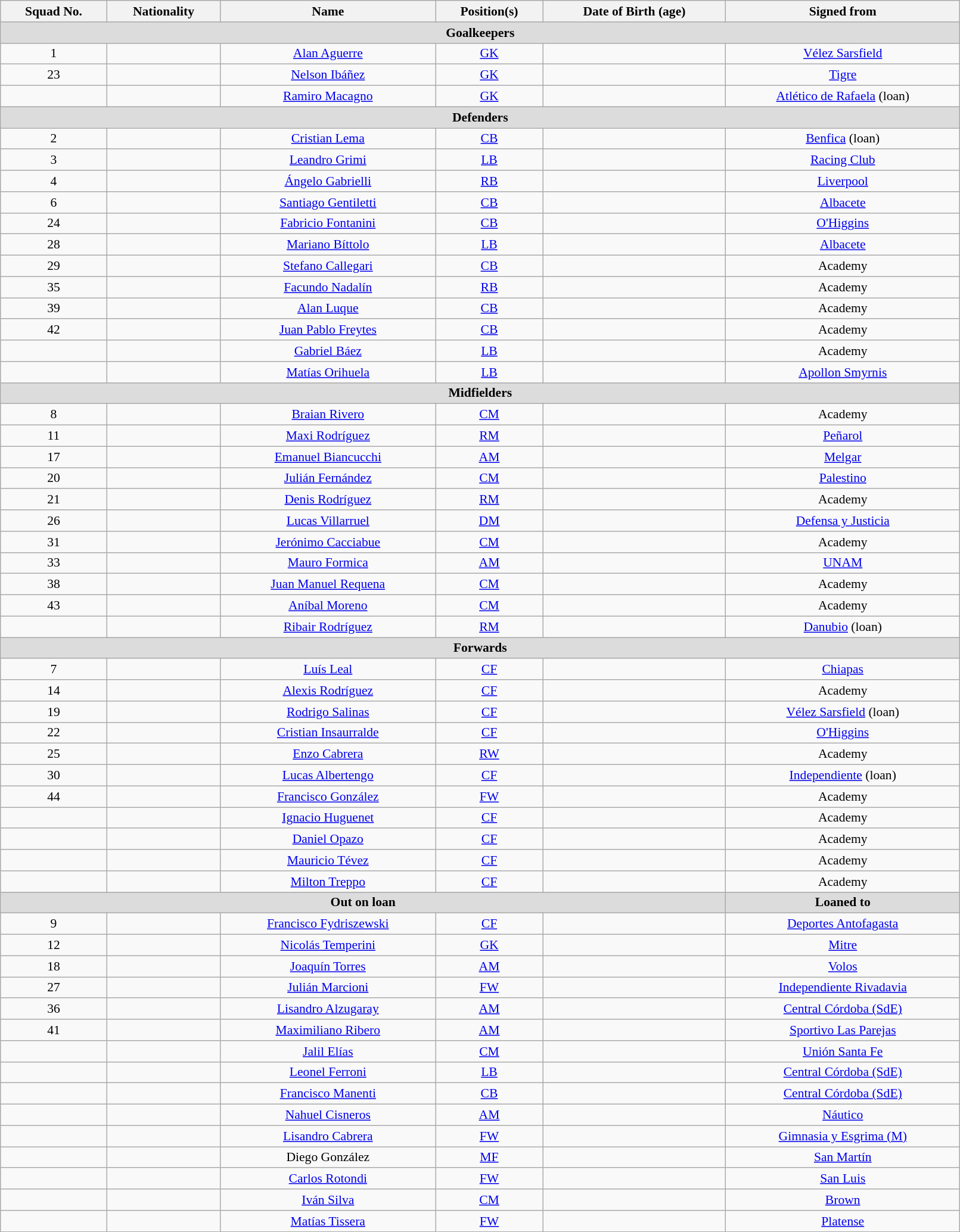<table class="wikitable sortable" style="text-align:center; font-size:90%; width:85%;">
<tr>
<th style="background:#; color:; text-align:center;">Squad No.</th>
<th style="background:#; color:; text-align:center;">Nationality</th>
<th style="background:#; color:; text-align:center;">Name</th>
<th style="background:#; color:; text-align:center;">Position(s)</th>
<th style="background:#; color:; text-align:center;">Date of Birth (age)</th>
<th style="background:#; color:; text-align:center;">Signed from</th>
</tr>
<tr>
<th colspan="6" style="background:#dcdcdc; text-align:center;">Goalkeepers</th>
</tr>
<tr>
<td>1</td>
<td></td>
<td><a href='#'>Alan Aguerre</a></td>
<td><a href='#'>GK</a></td>
<td></td>
<td> <a href='#'>Vélez Sarsfield</a></td>
</tr>
<tr>
<td>23</td>
<td></td>
<td><a href='#'>Nelson Ibáñez</a></td>
<td><a href='#'>GK</a></td>
<td></td>
<td> <a href='#'>Tigre</a></td>
</tr>
<tr>
<td></td>
<td></td>
<td><a href='#'>Ramiro Macagno</a></td>
<td><a href='#'>GK</a></td>
<td></td>
<td> <a href='#'>Atlético de Rafaela</a> (loan)</td>
</tr>
<tr>
<th colspan="7" style="background:#dcdcdc; text-align:center;">Defenders</th>
</tr>
<tr>
<td>2</td>
<td></td>
<td><a href='#'>Cristian Lema</a></td>
<td><a href='#'>CB</a></td>
<td></td>
<td> <a href='#'>Benfica</a> (loan)</td>
</tr>
<tr>
<td>3</td>
<td></td>
<td><a href='#'>Leandro Grimi</a></td>
<td><a href='#'>LB</a></td>
<td></td>
<td> <a href='#'>Racing Club</a></td>
</tr>
<tr>
<td>4</td>
<td></td>
<td><a href='#'>Ángelo Gabrielli</a></td>
<td><a href='#'>RB</a></td>
<td></td>
<td> <a href='#'>Liverpool</a></td>
</tr>
<tr>
<td>6</td>
<td></td>
<td><a href='#'>Santiago Gentiletti</a></td>
<td><a href='#'>CB</a></td>
<td></td>
<td> <a href='#'>Albacete</a></td>
</tr>
<tr>
<td>24</td>
<td></td>
<td><a href='#'>Fabricio Fontanini</a></td>
<td><a href='#'>CB</a></td>
<td></td>
<td> <a href='#'>O'Higgins</a></td>
</tr>
<tr>
<td>28</td>
<td></td>
<td><a href='#'>Mariano Bíttolo</a></td>
<td><a href='#'>LB</a></td>
<td></td>
<td> <a href='#'>Albacete</a></td>
</tr>
<tr>
<td>29</td>
<td></td>
<td><a href='#'>Stefano Callegari</a></td>
<td><a href='#'>CB</a></td>
<td></td>
<td>Academy</td>
</tr>
<tr>
<td>35</td>
<td></td>
<td><a href='#'>Facundo Nadalín</a></td>
<td><a href='#'>RB</a></td>
<td></td>
<td>Academy</td>
</tr>
<tr>
<td>39</td>
<td></td>
<td><a href='#'>Alan Luque</a></td>
<td><a href='#'>CB</a></td>
<td></td>
<td>Academy</td>
</tr>
<tr>
<td>42</td>
<td></td>
<td><a href='#'>Juan Pablo Freytes</a></td>
<td><a href='#'>CB</a></td>
<td></td>
<td>Academy</td>
</tr>
<tr>
<td></td>
<td></td>
<td><a href='#'>Gabriel Báez</a></td>
<td><a href='#'>LB</a></td>
<td></td>
<td>Academy</td>
</tr>
<tr>
<td></td>
<td></td>
<td><a href='#'>Matías Orihuela</a></td>
<td><a href='#'>LB</a></td>
<td></td>
<td> <a href='#'>Apollon Smyrnis</a></td>
</tr>
<tr>
<th colspan="7" style="background:#dcdcdc; text-align:center;">Midfielders</th>
</tr>
<tr>
<td>8</td>
<td></td>
<td><a href='#'>Braian Rivero</a></td>
<td><a href='#'>CM</a></td>
<td></td>
<td>Academy</td>
</tr>
<tr>
<td>11</td>
<td></td>
<td><a href='#'>Maxi Rodríguez</a></td>
<td><a href='#'>RM</a></td>
<td></td>
<td> <a href='#'>Peñarol</a></td>
</tr>
<tr>
<td>17</td>
<td></td>
<td><a href='#'>Emanuel Biancucchi</a></td>
<td><a href='#'>AM</a></td>
<td></td>
<td> <a href='#'>Melgar</a></td>
</tr>
<tr>
<td>20</td>
<td></td>
<td><a href='#'>Julián Fernández</a></td>
<td><a href='#'>CM</a></td>
<td></td>
<td> <a href='#'>Palestino</a></td>
</tr>
<tr>
<td>21</td>
<td></td>
<td><a href='#'>Denis Rodríguez</a></td>
<td><a href='#'>RM</a></td>
<td></td>
<td>Academy</td>
</tr>
<tr>
<td>26</td>
<td></td>
<td><a href='#'>Lucas Villarruel</a></td>
<td><a href='#'>DM</a></td>
<td></td>
<td> <a href='#'>Defensa y Justicia</a></td>
</tr>
<tr>
<td>31</td>
<td></td>
<td><a href='#'>Jerónimo Cacciabue</a></td>
<td><a href='#'>CM</a></td>
<td></td>
<td>Academy</td>
</tr>
<tr>
<td>33</td>
<td></td>
<td><a href='#'>Mauro Formica</a></td>
<td><a href='#'>AM</a></td>
<td></td>
<td> <a href='#'>UNAM</a></td>
</tr>
<tr>
<td>38</td>
<td></td>
<td><a href='#'>Juan Manuel Requena</a></td>
<td><a href='#'>CM</a></td>
<td></td>
<td>Academy</td>
</tr>
<tr>
<td>43</td>
<td></td>
<td><a href='#'>Aníbal Moreno</a></td>
<td><a href='#'>CM</a></td>
<td></td>
<td>Academy</td>
</tr>
<tr>
<td></td>
<td></td>
<td><a href='#'>Ribair Rodríguez</a></td>
<td><a href='#'>RM</a></td>
<td></td>
<td> <a href='#'>Danubio</a> (loan)</td>
</tr>
<tr>
<th colspan="7" style="background:#dcdcdc; text-align:center;">Forwards</th>
</tr>
<tr>
<td>7</td>
<td></td>
<td><a href='#'>Luís Leal</a></td>
<td><a href='#'>CF</a></td>
<td></td>
<td> <a href='#'>Chiapas</a></td>
</tr>
<tr>
<td>14</td>
<td></td>
<td><a href='#'>Alexis Rodríguez</a></td>
<td><a href='#'>CF</a></td>
<td></td>
<td>Academy</td>
</tr>
<tr>
<td>19</td>
<td></td>
<td><a href='#'>Rodrigo Salinas</a></td>
<td><a href='#'>CF</a></td>
<td></td>
<td> <a href='#'>Vélez Sarsfield</a> (loan)</td>
</tr>
<tr>
<td>22</td>
<td></td>
<td><a href='#'>Cristian Insaurralde</a></td>
<td><a href='#'>CF</a></td>
<td></td>
<td> <a href='#'>O'Higgins</a></td>
</tr>
<tr>
<td>25</td>
<td></td>
<td><a href='#'>Enzo Cabrera</a></td>
<td><a href='#'>RW</a></td>
<td></td>
<td>Academy</td>
</tr>
<tr>
<td>30</td>
<td></td>
<td><a href='#'>Lucas Albertengo</a></td>
<td><a href='#'>CF</a></td>
<td></td>
<td> <a href='#'>Independiente</a> (loan)</td>
</tr>
<tr>
<td>44</td>
<td></td>
<td><a href='#'>Francisco González</a></td>
<td><a href='#'>FW</a></td>
<td></td>
<td>Academy</td>
</tr>
<tr>
<td></td>
<td></td>
<td><a href='#'>Ignacio Huguenet</a></td>
<td><a href='#'>CF</a></td>
<td></td>
<td>Academy</td>
</tr>
<tr>
<td></td>
<td></td>
<td><a href='#'>Daniel Opazo</a></td>
<td><a href='#'>CF</a></td>
<td></td>
<td>Academy</td>
</tr>
<tr>
<td></td>
<td></td>
<td><a href='#'>Mauricio Tévez</a></td>
<td><a href='#'>CF</a></td>
<td></td>
<td>Academy</td>
</tr>
<tr>
<td></td>
<td></td>
<td><a href='#'>Milton Treppo</a></td>
<td><a href='#'>CF</a></td>
<td></td>
<td>Academy</td>
</tr>
<tr>
<th colspan="5" style="background:#dcdcdc; text-align:center;">Out on loan</th>
<th colspan="1" style="background:#dcdcdc; text-align:center;">Loaned to</th>
</tr>
<tr>
<td>9</td>
<td></td>
<td><a href='#'>Francisco Fydriszewski</a></td>
<td><a href='#'>CF</a></td>
<td></td>
<td> <a href='#'>Deportes Antofagasta</a></td>
</tr>
<tr>
<td>12</td>
<td></td>
<td><a href='#'>Nicolás Temperini</a></td>
<td><a href='#'>GK</a></td>
<td></td>
<td> <a href='#'>Mitre</a></td>
</tr>
<tr>
<td>18</td>
<td></td>
<td><a href='#'>Joaquín Torres</a></td>
<td><a href='#'>AM</a></td>
<td></td>
<td> <a href='#'>Volos</a></td>
</tr>
<tr>
<td>27</td>
<td></td>
<td><a href='#'>Julián Marcioni</a></td>
<td><a href='#'>FW</a></td>
<td></td>
<td> <a href='#'>Independiente Rivadavia</a></td>
</tr>
<tr>
<td>36</td>
<td></td>
<td><a href='#'>Lisandro Alzugaray</a></td>
<td><a href='#'>AM</a></td>
<td></td>
<td> <a href='#'>Central Córdoba (SdE)</a></td>
</tr>
<tr>
<td>41</td>
<td></td>
<td><a href='#'>Maximiliano Ribero</a></td>
<td><a href='#'>AM</a></td>
<td></td>
<td> <a href='#'>Sportivo Las Parejas</a></td>
</tr>
<tr>
<td></td>
<td></td>
<td><a href='#'>Jalil Elías</a></td>
<td><a href='#'>CM</a></td>
<td></td>
<td> <a href='#'>Unión Santa Fe</a></td>
</tr>
<tr>
<td></td>
<td></td>
<td><a href='#'>Leonel Ferroni</a></td>
<td><a href='#'>LB</a></td>
<td></td>
<td> <a href='#'>Central Córdoba (SdE)</a></td>
</tr>
<tr>
<td></td>
<td></td>
<td><a href='#'>Francisco Manenti</a></td>
<td><a href='#'>CB</a></td>
<td></td>
<td> <a href='#'>Central Córdoba (SdE)</a></td>
</tr>
<tr>
<td></td>
<td></td>
<td><a href='#'>Nahuel Cisneros</a></td>
<td><a href='#'>AM</a></td>
<td></td>
<td> <a href='#'>Náutico</a></td>
</tr>
<tr>
<td></td>
<td></td>
<td><a href='#'>Lisandro Cabrera</a></td>
<td><a href='#'>FW</a></td>
<td></td>
<td> <a href='#'>Gimnasia y Esgrima (M)</a></td>
</tr>
<tr>
<td></td>
<td></td>
<td>Diego González</td>
<td><a href='#'>MF</a></td>
<td></td>
<td> <a href='#'>San Martín</a></td>
</tr>
<tr>
<td></td>
<td></td>
<td><a href='#'>Carlos Rotondi</a></td>
<td><a href='#'>FW</a></td>
<td></td>
<td> <a href='#'>San Luis</a></td>
</tr>
<tr>
<td></td>
<td></td>
<td><a href='#'>Iván Silva</a></td>
<td><a href='#'>CM</a></td>
<td></td>
<td> <a href='#'>Brown</a></td>
</tr>
<tr>
<td></td>
<td></td>
<td><a href='#'>Matías Tissera</a></td>
<td><a href='#'>FW</a></td>
<td></td>
<td> <a href='#'>Platense</a></td>
</tr>
<tr>
</tr>
</table>
